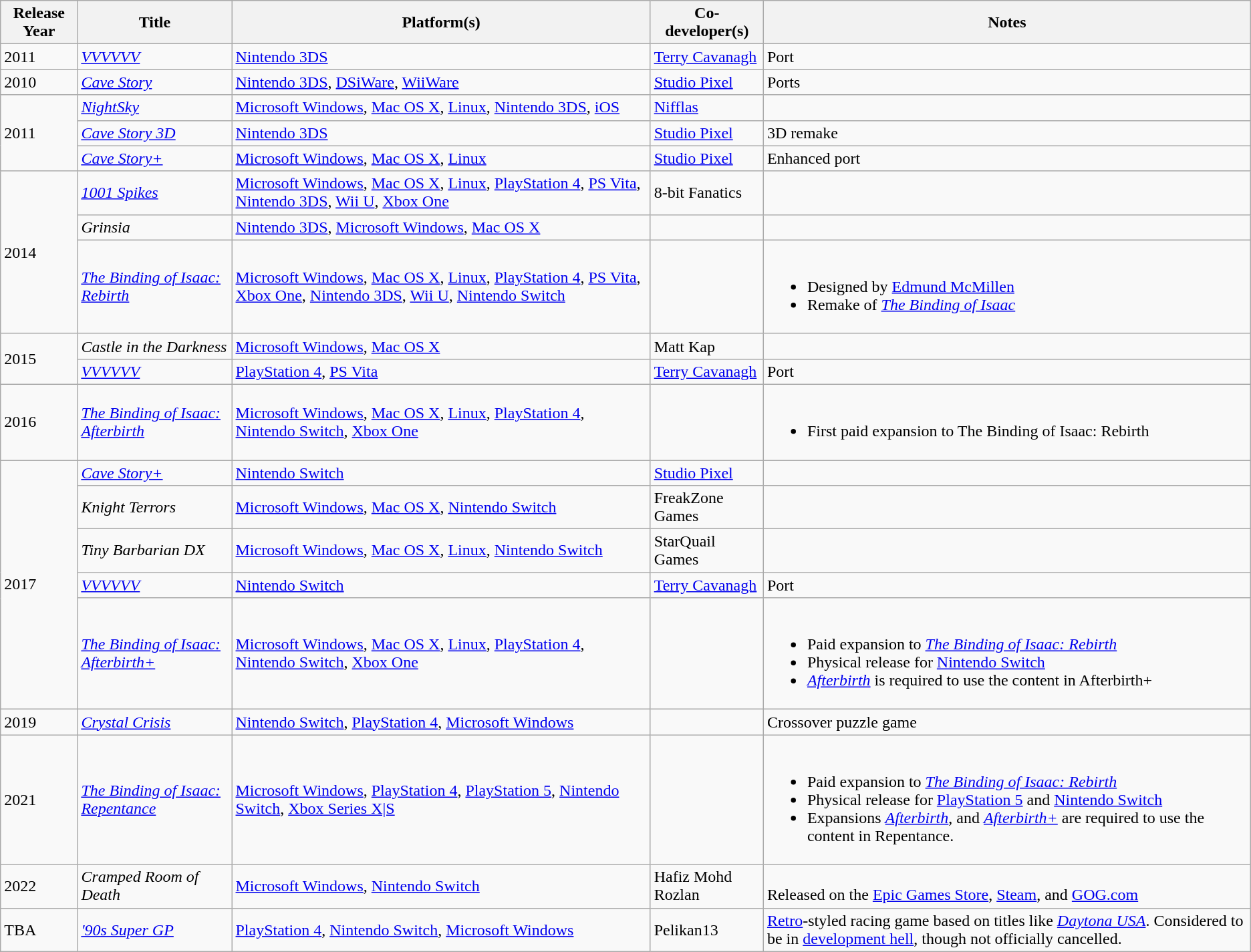<table class="wikitable sortable">
<tr>
<th>Release Year</th>
<th>Title</th>
<th>Platform(s)</th>
<th>Co-developer(s)</th>
<th>Notes</th>
</tr>
<tr>
<td>2011</td>
<td><em><a href='#'>VVVVVV</a></em></td>
<td><a href='#'>Nintendo 3DS</a></td>
<td><a href='#'>Terry Cavanagh</a></td>
<td>Port</td>
</tr>
<tr>
<td>2010</td>
<td><em><a href='#'>Cave Story</a></em></td>
<td><a href='#'>Nintendo 3DS</a>, <a href='#'>DSiWare</a>, <a href='#'>WiiWare</a></td>
<td><a href='#'>Studio Pixel</a></td>
<td>Ports</td>
</tr>
<tr>
<td rowspan="3">2011</td>
<td><em><a href='#'>NightSky</a></em></td>
<td><a href='#'>Microsoft Windows</a>, <a href='#'>Mac OS X</a>, <a href='#'>Linux</a>, <a href='#'>Nintendo 3DS</a>, <a href='#'>iOS</a></td>
<td><a href='#'>Nifflas</a></td>
<td></td>
</tr>
<tr>
<td><em><a href='#'>Cave Story 3D</a></em></td>
<td><a href='#'>Nintendo 3DS</a></td>
<td><a href='#'>Studio Pixel</a></td>
<td>3D remake</td>
</tr>
<tr>
<td><em><a href='#'>Cave Story+</a></em></td>
<td><a href='#'>Microsoft Windows</a>, <a href='#'>Mac OS X</a>, <a href='#'>Linux</a></td>
<td><a href='#'>Studio Pixel</a></td>
<td>Enhanced port</td>
</tr>
<tr>
<td rowspan="3">2014</td>
<td><em><a href='#'>1001 Spikes</a></em></td>
<td><a href='#'>Microsoft Windows</a>, <a href='#'>Mac OS X</a>, <a href='#'>Linux</a>, <a href='#'>PlayStation 4</a>, <a href='#'>PS Vita</a>, <a href='#'>Nintendo 3DS</a>, <a href='#'>Wii U</a>, <a href='#'>Xbox One</a></td>
<td>8-bit Fanatics</td>
<td></td>
</tr>
<tr>
<td><em>Grinsia</em></td>
<td><a href='#'>Nintendo 3DS</a>, <a href='#'>Microsoft Windows</a>, <a href='#'>Mac OS X</a></td>
<td></td>
<td></td>
</tr>
<tr>
<td><em><a href='#'>The Binding of Isaac: Rebirth</a></em></td>
<td><a href='#'>Microsoft Windows</a>, <a href='#'>Mac OS X</a>,  <a href='#'>Linux</a>, <a href='#'>PlayStation 4</a>, <a href='#'>PS Vita</a>, <a href='#'>Xbox One</a>, <a href='#'>Nintendo 3DS</a>, <a href='#'>Wii U</a>, <a href='#'>Nintendo Switch</a></td>
<td></td>
<td><br><ul><li>Designed by <a href='#'>Edmund McMillen</a></li><li>Remake of <em><a href='#'>The Binding of Isaac</a></em></li></ul></td>
</tr>
<tr>
<td rowspan="2">2015</td>
<td><em>Castle in the Darkness</em></td>
<td><a href='#'>Microsoft Windows</a>, <a href='#'>Mac OS X</a></td>
<td>Matt Kap</td>
<td></td>
</tr>
<tr>
<td><em><a href='#'>VVVVVV</a></em></td>
<td><a href='#'>PlayStation 4</a>, <a href='#'>PS Vita</a></td>
<td><a href='#'>Terry Cavanagh</a></td>
<td>Port</td>
</tr>
<tr>
<td>2016</td>
<td><em><a href='#'>The Binding of Isaac: Afterbirth</a></em></td>
<td><a href='#'>Microsoft Windows</a>, <a href='#'>Mac OS X</a>, <a href='#'>Linux</a>, <a href='#'>PlayStation 4</a>, <a href='#'>Nintendo Switch</a>, <a href='#'>Xbox One</a></td>
<td></td>
<td><br><ul><li>First paid expansion to The Binding of Isaac: Rebirth</li></ul></td>
</tr>
<tr>
<td rowspan="5">2017</td>
<td><em><a href='#'>Cave Story+</a></em></td>
<td><a href='#'>Nintendo Switch</a></td>
<td><a href='#'>Studio Pixel</a></td>
<td></td>
</tr>
<tr>
<td><em>Knight Terrors</em></td>
<td><a href='#'>Microsoft Windows</a>, <a href='#'>Mac OS X</a>, <a href='#'>Nintendo Switch</a></td>
<td>FreakZone Games</td>
<td></td>
</tr>
<tr>
<td><em>Tiny Barbarian DX</em></td>
<td><a href='#'>Microsoft Windows</a>, <a href='#'>Mac OS X</a>, <a href='#'>Linux</a>, <a href='#'>Nintendo Switch</a></td>
<td>StarQuail Games</td>
<td></td>
</tr>
<tr>
<td><em><a href='#'>VVVVVV</a></em></td>
<td><a href='#'>Nintendo Switch</a></td>
<td><a href='#'>Terry Cavanagh</a></td>
<td>Port</td>
</tr>
<tr>
<td><em><a href='#'>The Binding of Isaac: Afterbirth+</a></em></td>
<td><a href='#'>Microsoft Windows</a>, <a href='#'>Mac OS X</a>, <a href='#'>Linux</a>, <a href='#'>PlayStation 4</a>, <a href='#'>Nintendo Switch</a>, <a href='#'>Xbox One</a></td>
<td></td>
<td><br><ul><li>Paid expansion to <em><a href='#'>The Binding of Isaac: Rebirth</a></em></li><li>Physical release for <a href='#'>Nintendo Switch</a></li><li><em><a href='#'>Afterbirth</a></em> is required to use the content in Afterbirth+</li></ul></td>
</tr>
<tr>
<td>2019</td>
<td><em><a href='#'>Crystal Crisis</a></em></td>
<td><a href='#'>Nintendo Switch</a>, <a href='#'>PlayStation 4</a>, <a href='#'>Microsoft Windows</a></td>
<td></td>
<td>Crossover puzzle game</td>
</tr>
<tr>
<td>2021</td>
<td><em><a href='#'>The Binding of Isaac: Repentance</a></em></td>
<td><a href='#'>Microsoft Windows</a>, <a href='#'>PlayStation 4</a>, <a href='#'>PlayStation 5</a>, <a href='#'>Nintendo Switch</a>, <a href='#'>Xbox Series X|S</a></td>
<td></td>
<td><br><ul><li>Paid expansion to <em><a href='#'>The Binding of Isaac: Rebirth</a></em></li><li>Physical release for <a href='#'>PlayStation 5</a> and <a href='#'>Nintendo Switch</a></li><li>Expansions <em><a href='#'>Afterbirth</a></em>, and <em><a href='#'>Afterbirth+</a></em> are required to use the content in Repentance.</li></ul></td>
</tr>
<tr>
<td>2022</td>
<td><em>Cramped Room of Death</em></td>
<td><a href='#'>Microsoft Windows</a>, <a href='#'>Nintendo Switch</a></td>
<td>Hafiz Mohd Rozlan</td>
<td><br>Released on the <a href='#'>Epic Games Store</a>, <a href='#'>Steam</a>, and <a href='#'>GOG.com</a></td>
</tr>
<tr>
<td>TBA</td>
<td><em><a href='#'>'90s Super GP</a></em></td>
<td><a href='#'>PlayStation 4</a>, <a href='#'>Nintendo Switch</a>, <a href='#'>Microsoft Windows</a></td>
<td>Pelikan13</td>
<td><a href='#'>Retro</a>-styled racing game based on titles like <em><a href='#'>Daytona USA</a></em>. Considered to be in <a href='#'>development hell</a>, though not officially cancelled.</td>
</tr>
</table>
